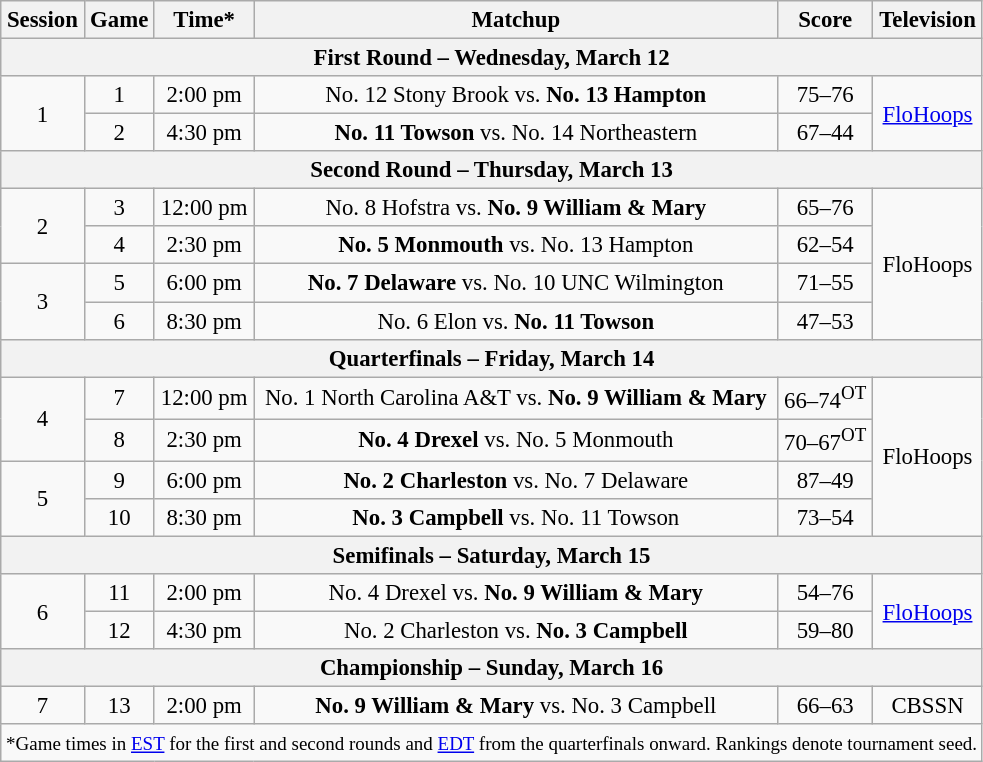<table class="wikitable" style="font-size: 95%;text-align:center">
<tr>
<th>Session</th>
<th>Game</th>
<th>Time*</th>
<th>Matchup</th>
<th>Score</th>
<th>Television</th>
</tr>
<tr>
<th colspan=6>First Round – Wednesday, March 12</th>
</tr>
<tr>
<td rowspan=2>1</td>
<td>1</td>
<td>2:00 pm</td>
<td>No. 12 Stony Brook vs. <strong>No. 13 Hampton</strong></td>
<td>75–76</td>
<td rowspan=2><a href='#'>FloHoops</a></td>
</tr>
<tr>
<td>2</td>
<td>4:30 pm</td>
<td><strong>No. 11 Towson</strong> vs. No. 14 Northeastern</td>
<td>67–44</td>
</tr>
<tr>
<th colspan=6>Second Round – Thursday, March 13</th>
</tr>
<tr>
<td rowspan=2>2</td>
<td>3</td>
<td>12:00 pm</td>
<td>No. 8 Hofstra vs. <strong>No. 9 William & Mary</strong></td>
<td>65–76</td>
<td rowspan=4>FloHoops</td>
</tr>
<tr>
<td>4</td>
<td>2:30 pm</td>
<td><strong>No. 5 Monmouth</strong> vs. No. 13 Hampton</td>
<td>62–54</td>
</tr>
<tr>
<td rowspan=2>3</td>
<td>5</td>
<td>6:00 pm</td>
<td><strong>No. 7 Delaware</strong> vs. No. 10 UNC Wilmington</td>
<td>71–55</td>
</tr>
<tr>
<td>6</td>
<td>8:30 pm</td>
<td>No. 6 Elon vs. <strong>No. 11 Towson</strong></td>
<td>47–53</td>
</tr>
<tr>
<th colspan=6>Quarterfinals – Friday, March 14</th>
</tr>
<tr>
<td rowspan=2>4</td>
<td>7</td>
<td>12:00 pm</td>
<td>No. 1 North Carolina A&T vs. <strong>No. 9 William & Mary</strong></td>
<td>66–74<sup>OT</sup></td>
<td rowspan=4>FloHoops</td>
</tr>
<tr>
<td>8</td>
<td>2:30 pm</td>
<td><strong>No. 4 Drexel</strong> vs. No. 5 Monmouth</td>
<td>70–67<sup>OT</sup></td>
</tr>
<tr>
<td rowspan=2>5</td>
<td>9</td>
<td>6:00 pm</td>
<td><strong>No. 2 Charleston</strong> vs. No. 7 Delaware</td>
<td>87–49</td>
</tr>
<tr>
<td>10</td>
<td>8:30 pm</td>
<td><strong>No. 3 Campbell</strong> vs. No. 11 Towson</td>
<td>73–54</td>
</tr>
<tr>
<th colspan=6>Semifinals – Saturday, March 15</th>
</tr>
<tr>
<td rowspan=2>6</td>
<td>11</td>
<td>2:00 pm</td>
<td>No. 4 Drexel vs. <strong>No. 9 William & Mary</strong></td>
<td>54–76</td>
<td rowspan=2><a href='#'>FloHoops</a></td>
</tr>
<tr>
<td>12</td>
<td>4:30 pm</td>
<td>No. 2 Charleston vs. <strong>No. 3 Campbell</strong></td>
<td>59–80</td>
</tr>
<tr>
<th colspan=6>Championship – Sunday, March 16</th>
</tr>
<tr>
<td>7</td>
<td>13</td>
<td>2:00 pm</td>
<td><strong>No. 9 William & Mary</strong> vs. No. 3 Campbell</td>
<td>66–63</td>
<td>CBSSN</td>
</tr>
<tr>
<td colspan=6><small>*Game times in <a href='#'>EST</a> for the first and second rounds and <a href='#'>EDT</a> from the quarterfinals onward. Rankings denote tournament seed.</small></td>
</tr>
</table>
